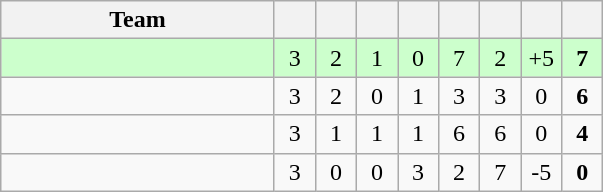<table class="wikitable" style="text-align: center;">
<tr>
<th width="175">Team</th>
<th width="20"></th>
<th width="20"></th>
<th width="20"></th>
<th width="20"></th>
<th width="20"></th>
<th width="20"></th>
<th width="20"></th>
<th width="20"></th>
</tr>
<tr bgcolor=#CCFFCC>
<td align=left></td>
<td>3</td>
<td>2</td>
<td>1</td>
<td>0</td>
<td>7</td>
<td>2</td>
<td>+5</td>
<td><strong>7</strong></td>
</tr>
<tr>
<td align=left></td>
<td>3</td>
<td>2</td>
<td>0</td>
<td>1</td>
<td>3</td>
<td>3</td>
<td>0</td>
<td><strong>6</strong></td>
</tr>
<tr>
<td align=left></td>
<td>3</td>
<td>1</td>
<td>1</td>
<td>1</td>
<td>6</td>
<td>6</td>
<td>0</td>
<td><strong>4</strong></td>
</tr>
<tr>
<td align=left></td>
<td>3</td>
<td>0</td>
<td>0</td>
<td>3</td>
<td>2</td>
<td>7</td>
<td>-5</td>
<td><strong>0</strong></td>
</tr>
</table>
